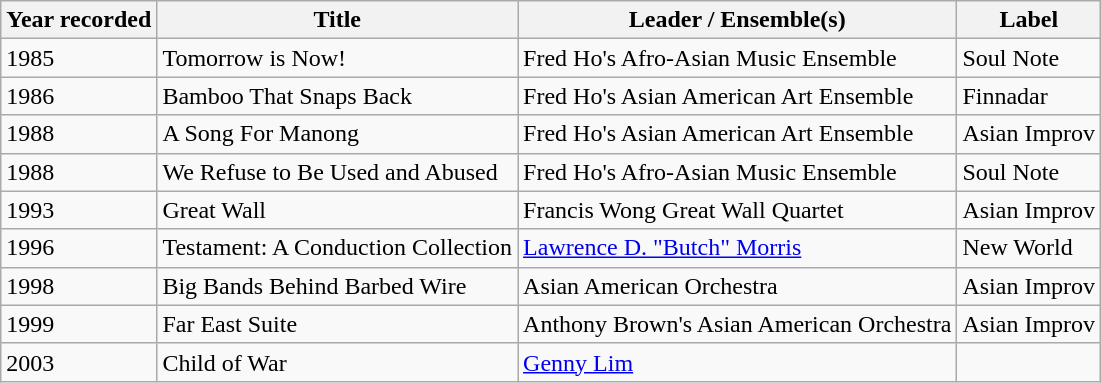<table class="wikitable sortable">
<tr>
<th>Year recorded</th>
<th>Title</th>
<th>Leader / Ensemble(s)</th>
<th>Label</th>
</tr>
<tr>
<td>1985</td>
<td>Tomorrow is Now!</td>
<td>Fred Ho's Afro-Asian Music Ensemble</td>
<td>Soul Note</td>
</tr>
<tr>
<td>1986</td>
<td>Bamboo That Snaps Back</td>
<td>Fred Ho's Asian American Art Ensemble</td>
<td>Finnadar</td>
</tr>
<tr>
<td>1988</td>
<td>A Song For Manong</td>
<td>Fred Ho's Asian American Art Ensemble</td>
<td>Asian Improv</td>
</tr>
<tr>
<td>1988</td>
<td>We Refuse to Be Used and Abused</td>
<td>Fred Ho's Afro-Asian Music Ensemble</td>
<td>Soul Note</td>
</tr>
<tr>
<td>1993</td>
<td>Great Wall</td>
<td>Francis Wong Great Wall Quartet</td>
<td>Asian Improv</td>
</tr>
<tr>
<td>1996</td>
<td>Testament: A Conduction Collection</td>
<td><a href='#'>Lawrence D. "Butch" Morris</a></td>
<td>New World</td>
</tr>
<tr>
<td>1998</td>
<td>Big Bands Behind Barbed Wire</td>
<td>Asian American Orchestra</td>
<td>Asian Improv</td>
</tr>
<tr>
<td>1999</td>
<td>Far East Suite</td>
<td>Anthony Brown's Asian American Orchestra</td>
<td>Asian Improv</td>
</tr>
<tr>
<td>2003</td>
<td>Child of War</td>
<td><a href='#'>Genny Lim</a></td>
<td></td>
</tr>
</table>
